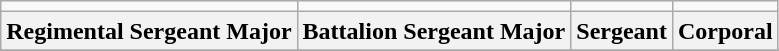<table class="wikitable" style="text-align:center">
<tr>
<td></td>
<td></td>
<td></td>
<td></td>
</tr>
<tr>
<th>Regimental Sergeant Major</th>
<th>Battalion Sergeant Major</th>
<th>Sergeant</th>
<th>Corporal</th>
</tr>
<tr>
</tr>
</table>
